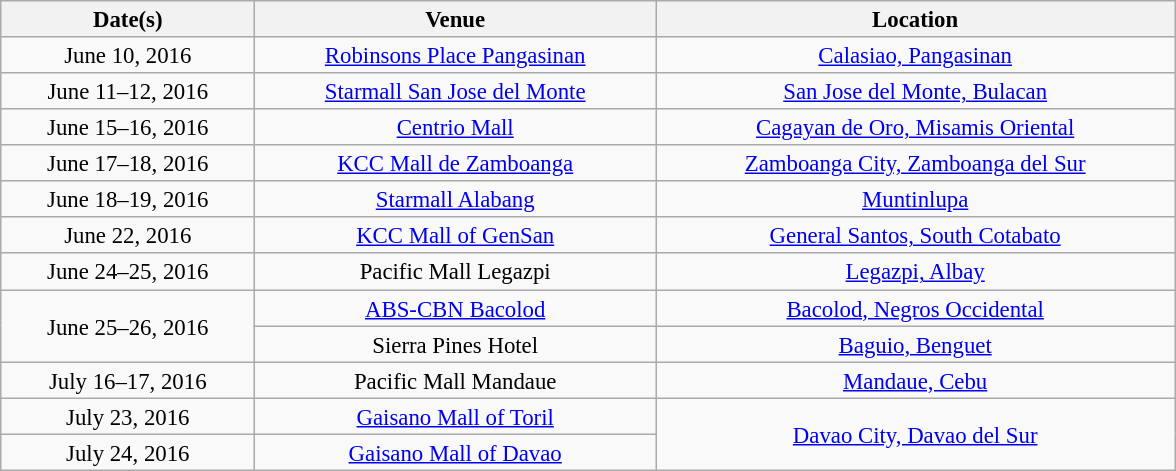<table class="wikitable" style="text-align:center; line-height:17px; width:62%; font-size: 95%;">
<tr>
<th>Date(s)</th>
<th>Venue</th>
<th>Location</th>
</tr>
<tr>
<td>June 10, 2016</td>
<td><a href='#'>Robinsons Place Pangasinan</a></td>
<td><a href='#'>Calasiao, Pangasinan</a></td>
</tr>
<tr>
<td>June 11–12, 2016</td>
<td><a href='#'>Starmall San Jose del Monte</a></td>
<td><a href='#'>San Jose del Monte, Bulacan</a></td>
</tr>
<tr>
<td>June 15–16, 2016</td>
<td><a href='#'>Centrio Mall</a></td>
<td><a href='#'>Cagayan de Oro, Misamis Oriental</a></td>
</tr>
<tr>
<td>June 17–18, 2016</td>
<td><a href='#'>KCC Mall de Zamboanga</a></td>
<td><a href='#'>Zamboanga City, Zamboanga del Sur</a></td>
</tr>
<tr>
<td>June 18–19, 2016</td>
<td><a href='#'>Starmall Alabang</a></td>
<td><a href='#'>Muntinlupa</a></td>
</tr>
<tr>
<td>June 22, 2016</td>
<td><a href='#'>KCC Mall of GenSan</a></td>
<td><a href='#'>General Santos, South Cotabato</a></td>
</tr>
<tr>
<td>June 24–25, 2016</td>
<td>Pacific Mall Legazpi</td>
<td><a href='#'>Legazpi, Albay</a></td>
</tr>
<tr>
<td rowspan="2">June 25–26, 2016</td>
<td><a href='#'>ABS-CBN Bacolod</a></td>
<td><a href='#'>Bacolod, Negros Occidental</a></td>
</tr>
<tr>
<td>Sierra Pines Hotel</td>
<td><a href='#'>Baguio, Benguet</a></td>
</tr>
<tr>
<td>July 16–17, 2016</td>
<td>Pacific Mall Mandaue</td>
<td><a href='#'>Mandaue, Cebu</a></td>
</tr>
<tr>
<td>July 23, 2016</td>
<td><a href='#'>Gaisano Mall of Toril</a></td>
<td rowspan=2><a href='#'>Davao City, Davao del Sur</a></td>
</tr>
<tr>
<td>July 24, 2016</td>
<td><a href='#'>Gaisano Mall of Davao</a></td>
</tr>
</table>
